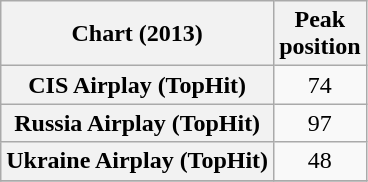<table class="wikitable sortable plainrowheaders" style="text-align:center">
<tr>
<th scope="col">Chart (2013)</th>
<th scope="col">Peak<br>position</th>
</tr>
<tr>
<th scope="row">CIS Airplay (TopHit)</th>
<td>74</td>
</tr>
<tr>
<th scope="row">Russia Airplay (TopHit)</th>
<td>97</td>
</tr>
<tr>
<th scope="row">Ukraine Airplay (TopHit)</th>
<td>48</td>
</tr>
<tr>
</tr>
</table>
